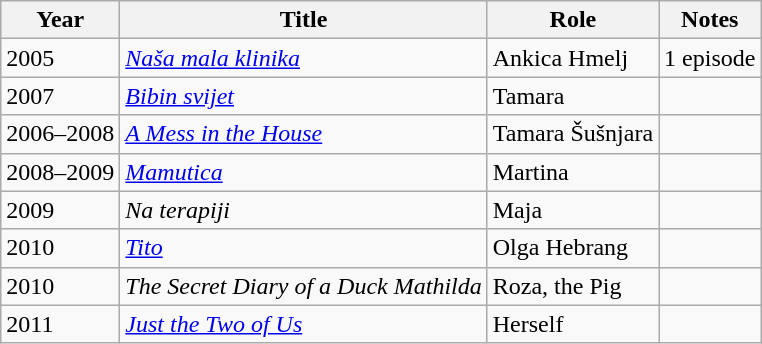<table class="wikitable sortable">
<tr>
<th>Year</th>
<th>Title</th>
<th>Role</th>
<th class="unsortable">Notes</th>
</tr>
<tr>
<td>2005</td>
<td><em><a href='#'>Naša mala klinika</a></em></td>
<td>Ankica Hmelj</td>
<td>1 episode</td>
</tr>
<tr>
<td>2007</td>
<td><em><a href='#'>Bibin svijet</a></em></td>
<td>Tamara</td>
<td></td>
</tr>
<tr>
<td>2006–2008</td>
<td><em><a href='#'>A Mess in the House</a></em></td>
<td>Tamara Šušnjara</td>
<td></td>
</tr>
<tr>
<td>2008–2009</td>
<td><em><a href='#'>Mamutica</a></em></td>
<td>Martina</td>
<td></td>
</tr>
<tr>
<td>2009</td>
<td><em>Na terapiji</em></td>
<td>Maja</td>
<td></td>
</tr>
<tr>
<td>2010</td>
<td><em><a href='#'>Tito</a></em></td>
<td>Olga Hebrang</td>
<td></td>
</tr>
<tr>
<td>2010</td>
<td><em>The Secret Diary of a Duck Mathilda</em></td>
<td>Roza, the Pig</td>
<td></td>
</tr>
<tr>
<td>2011</td>
<td><em><a href='#'>Just the Two of Us</a></em></td>
<td>Herself</td>
<td></td>
</tr>
</table>
